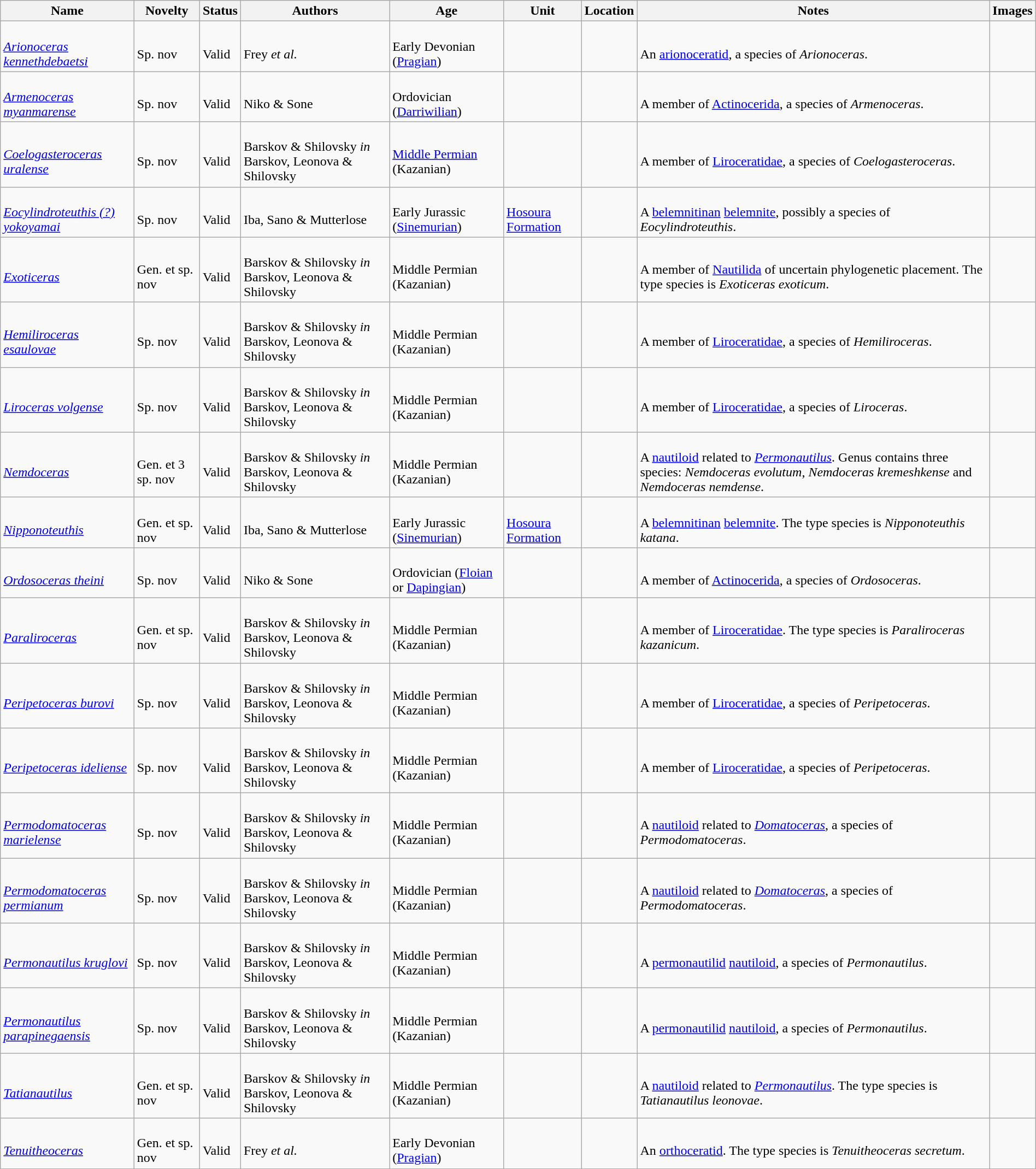<table class="wikitable sortable" align="center" width="100%">
<tr>
<th>Name</th>
<th>Novelty</th>
<th>Status</th>
<th>Authors</th>
<th>Age</th>
<th>Unit</th>
<th>Location</th>
<th>Notes</th>
<th>Images</th>
</tr>
<tr>
<td><br><em><a href='#'>Arionoceras kennethdebaetsi</a></em></td>
<td><br>Sp. nov</td>
<td><br>Valid</td>
<td><br>Frey <em>et al.</em></td>
<td><br>Early Devonian (<a href='#'>Pragian</a>)</td>
<td></td>
<td><br></td>
<td><br>An <a href='#'>arionoceratid</a>, a species of <em>Arionoceras</em>.</td>
<td></td>
</tr>
<tr>
<td><br><em><a href='#'>Armenoceras myanmarense</a></em></td>
<td><br>Sp. nov</td>
<td><br>Valid</td>
<td><br>Niko & Sone</td>
<td><br>Ordovician (<a href='#'>Darriwilian</a>)</td>
<td></td>
<td><br></td>
<td><br>A member of <a href='#'>Actinocerida</a>, a species of <em>Armenoceras</em>.</td>
<td></td>
</tr>
<tr>
<td><br><em><a href='#'>Coelogasteroceras uralense</a></em></td>
<td><br>Sp. nov</td>
<td><br>Valid</td>
<td><br>Barskov & Shilovsky <em>in</em> Barskov, Leonova & Shilovsky</td>
<td><br><a href='#'>Middle Permian</a> (Kazanian)</td>
<td></td>
<td><br></td>
<td><br>A member of <a href='#'>Liroceratidae</a>, a species of <em>Coelogasteroceras</em>.</td>
<td></td>
</tr>
<tr>
<td><br><em><a href='#'>Eocylindroteuthis (?) yokoyamai</a></em></td>
<td><br>Sp. nov</td>
<td><br>Valid</td>
<td><br>Iba, Sano & Mutterlose</td>
<td><br>Early Jurassic (<a href='#'>Sinemurian</a>)</td>
<td><br><a href='#'>Hosoura Formation</a></td>
<td><br></td>
<td><br>A <a href='#'>belemnitinan</a> <a href='#'>belemnite</a>, possibly a species of <em>Eocylindroteuthis</em>.</td>
<td></td>
</tr>
<tr>
<td><br><em><a href='#'>Exoticeras</a></em></td>
<td><br>Gen. et sp. nov</td>
<td><br>Valid</td>
<td><br>Barskov & Shilovsky <em>in</em> Barskov, Leonova & Shilovsky</td>
<td><br>Middle Permian (Kazanian)</td>
<td></td>
<td><br></td>
<td><br>A member of <a href='#'>Nautilida</a> of uncertain phylogenetic placement. The type species is <em>Exoticeras exoticum</em>.</td>
<td></td>
</tr>
<tr>
<td><br><em><a href='#'>Hemiliroceras esaulovae</a></em></td>
<td><br>Sp. nov</td>
<td><br>Valid</td>
<td><br>Barskov & Shilovsky <em>in</em> Barskov, Leonova & Shilovsky</td>
<td><br>Middle Permian (Kazanian)</td>
<td></td>
<td><br></td>
<td><br>A member of <a href='#'>Liroceratidae</a>, a species of <em>Hemiliroceras</em>.</td>
<td></td>
</tr>
<tr>
<td><br><em><a href='#'>Liroceras volgense</a></em></td>
<td><br>Sp. nov</td>
<td><br>Valid</td>
<td><br>Barskov & Shilovsky <em>in</em> Barskov, Leonova & Shilovsky</td>
<td><br>Middle Permian (Kazanian)</td>
<td></td>
<td><br></td>
<td><br>A member of <a href='#'>Liroceratidae</a>, a species of <em>Liroceras</em>.</td>
<td></td>
</tr>
<tr>
<td><br><em><a href='#'>Nemdoceras</a></em></td>
<td><br>Gen. et 3 sp. nov</td>
<td><br>Valid</td>
<td><br>Barskov & Shilovsky <em>in</em> Barskov, Leonova & Shilovsky</td>
<td><br>Middle Permian (Kazanian)</td>
<td></td>
<td><br></td>
<td><br>A <a href='#'>nautiloid</a> related to <em><a href='#'>Permonautilus</a></em>. Genus contains three species: <em>Nemdoceras evolutum</em>, <em>Nemdoceras kremeshkense</em> and <em>Nemdoceras nemdense</em>.</td>
<td></td>
</tr>
<tr>
<td><br><em><a href='#'>Nipponoteuthis</a></em></td>
<td><br>Gen. et sp. nov</td>
<td><br>Valid</td>
<td><br>Iba, Sano & Mutterlose</td>
<td><br>Early Jurassic (<a href='#'>Sinemurian</a>)</td>
<td><br><a href='#'>Hosoura Formation</a></td>
<td><br></td>
<td><br>A <a href='#'>belemnitinan</a> <a href='#'>belemnite</a>. The type species is <em>Nipponoteuthis katana</em>.</td>
<td></td>
</tr>
<tr>
<td><br><em><a href='#'>Ordosoceras theini</a></em></td>
<td><br>Sp. nov</td>
<td><br>Valid</td>
<td><br>Niko & Sone</td>
<td><br>Ordovician (<a href='#'>Floian</a> or <a href='#'>Dapingian</a>)</td>
<td></td>
<td><br></td>
<td><br>A member of <a href='#'>Actinocerida</a>, a species of <em>Ordosoceras</em>.</td>
<td></td>
</tr>
<tr>
<td><br><em><a href='#'>Paraliroceras</a></em></td>
<td><br>Gen. et sp. nov</td>
<td><br>Valid</td>
<td><br>Barskov & Shilovsky <em>in</em> Barskov, Leonova & Shilovsky</td>
<td><br>Middle Permian (Kazanian)</td>
<td></td>
<td><br></td>
<td><br>A member of <a href='#'>Liroceratidae</a>. The type species is <em>Paraliroceras kazanicum</em>.</td>
<td></td>
</tr>
<tr>
<td><br><em><a href='#'>Peripetoceras burovi</a></em></td>
<td><br>Sp. nov</td>
<td><br>Valid</td>
<td><br>Barskov & Shilovsky <em>in</em> Barskov, Leonova & Shilovsky</td>
<td><br>Middle Permian (Kazanian)</td>
<td></td>
<td><br></td>
<td><br>A member of <a href='#'>Liroceratidae</a>, a species of <em>Peripetoceras</em>.</td>
<td></td>
</tr>
<tr>
<td><br><em><a href='#'>Peripetoceras ideliense</a></em></td>
<td><br>Sp. nov</td>
<td><br>Valid</td>
<td><br>Barskov & Shilovsky <em>in</em> Barskov, Leonova & Shilovsky</td>
<td><br>Middle Permian (Kazanian)</td>
<td></td>
<td><br></td>
<td><br>A member of <a href='#'>Liroceratidae</a>, a species of <em>Peripetoceras</em>.</td>
<td></td>
</tr>
<tr>
<td><br><em><a href='#'>Permodomatoceras marielense</a></em></td>
<td><br>Sp. nov</td>
<td><br>Valid</td>
<td><br>Barskov & Shilovsky <em>in</em> Barskov, Leonova & Shilovsky</td>
<td><br>Middle Permian (Kazanian)</td>
<td></td>
<td><br></td>
<td><br>A <a href='#'>nautiloid</a> related to <em><a href='#'>Domatoceras</a></em>, a species of <em>Permodomatoceras</em>.</td>
<td></td>
</tr>
<tr>
<td><br><em><a href='#'>Permodomatoceras permianum</a></em></td>
<td><br>Sp. nov</td>
<td><br>Valid</td>
<td><br>Barskov & Shilovsky <em>in</em> Barskov, Leonova & Shilovsky</td>
<td><br>Middle Permian (Kazanian)</td>
<td></td>
<td><br></td>
<td><br>A <a href='#'>nautiloid</a> related to <em><a href='#'>Domatoceras</a></em>, a species of <em>Permodomatoceras</em>.</td>
<td></td>
</tr>
<tr>
<td><br><em><a href='#'>Permonautilus kruglovi</a></em></td>
<td><br>Sp. nov</td>
<td><br>Valid</td>
<td><br>Barskov & Shilovsky <em>in</em> Barskov, Leonova & Shilovsky</td>
<td><br>Middle Permian (Kazanian)</td>
<td></td>
<td><br></td>
<td><br>A <a href='#'>permonautilid</a> <a href='#'>nautiloid</a>, a species of <em>Permonautilus</em>.</td>
<td></td>
</tr>
<tr>
<td><br><em><a href='#'>Permonautilus parapinegaensis</a></em></td>
<td><br>Sp. nov</td>
<td><br>Valid</td>
<td><br>Barskov & Shilovsky <em>in</em> Barskov, Leonova & Shilovsky</td>
<td><br>Middle Permian (Kazanian)</td>
<td></td>
<td><br></td>
<td><br>A <a href='#'>permonautilid</a> <a href='#'>nautiloid</a>, a species of <em>Permonautilus</em>.</td>
<td></td>
</tr>
<tr>
<td><br><em><a href='#'>Tatianautilus</a></em></td>
<td><br>Gen. et sp. nov</td>
<td><br>Valid</td>
<td><br>Barskov & Shilovsky <em>in</em> Barskov, Leonova & Shilovsky</td>
<td><br>Middle Permian (Kazanian)</td>
<td></td>
<td><br></td>
<td><br>A <a href='#'>nautiloid</a> related to <em><a href='#'>Permonautilus</a></em>. The type species is <em>Tatianautilus leonovae</em>.</td>
<td></td>
</tr>
<tr>
<td><br><em><a href='#'>Tenuitheoceras</a></em></td>
<td><br>Gen. et sp. nov</td>
<td><br>Valid</td>
<td><br>Frey <em>et al.</em></td>
<td><br>Early Devonian (<a href='#'>Pragian</a>)</td>
<td></td>
<td><br></td>
<td><br>An <a href='#'>orthoceratid</a>. The type species is <em>Tenuitheoceras secretum</em>.</td>
<td></td>
</tr>
<tr>
</tr>
</table>
